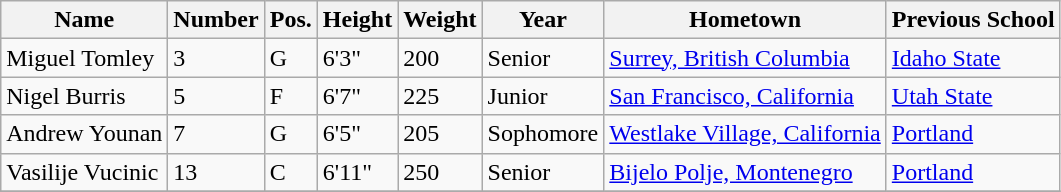<table class="wikitable sortable" border="1">
<tr align=center>
<th style=>Name</th>
<th style=>Number</th>
<th style=>Pos.</th>
<th style=>Height</th>
<th style=>Weight</th>
<th style=>Year</th>
<th style=>Hometown</th>
<th style=>Previous School</th>
</tr>
<tr>
<td>Miguel Tomley</td>
<td>3</td>
<td>G</td>
<td>6'3"</td>
<td>200</td>
<td>Senior</td>
<td><a href='#'>Surrey, British Columbia</a></td>
<td><a href='#'>Idaho State</a></td>
</tr>
<tr>
<td>Nigel Burris</td>
<td>5</td>
<td>F</td>
<td>6'7"</td>
<td>225</td>
<td>Junior</td>
<td><a href='#'>San Francisco, California</a></td>
<td><a href='#'>Utah State</a></td>
</tr>
<tr>
<td>Andrew Younan</td>
<td>7</td>
<td>G</td>
<td>6'5"</td>
<td>205</td>
<td>Sophomore</td>
<td><a href='#'>Westlake Village, California</a></td>
<td><a href='#'>Portland</a></td>
</tr>
<tr>
<td>Vasilije Vucinic</td>
<td>13</td>
<td>C</td>
<td>6'11"</td>
<td>250</td>
<td>Senior</td>
<td><a href='#'>Bijelo Polje, Montenegro</a></td>
<td><a href='#'>Portland</a></td>
</tr>
<tr>
</tr>
</table>
